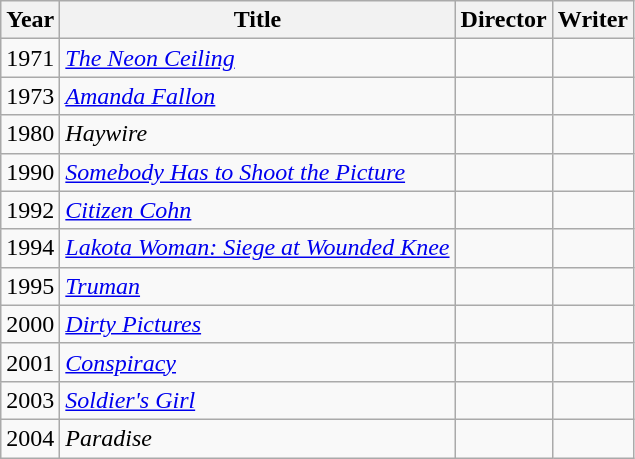<table class="wikitable">
<tr>
<th>Year</th>
<th>Title</th>
<th>Director</th>
<th>Writer</th>
</tr>
<tr>
<td>1971</td>
<td><em><a href='#'>The Neon Ceiling</a></em></td>
<td></td>
<td></td>
</tr>
<tr>
<td>1973</td>
<td><em><a href='#'>Amanda Fallon</a></em></td>
<td></td>
<td></td>
</tr>
<tr>
<td>1980</td>
<td><em>Haywire</em></td>
<td></td>
<td></td>
</tr>
<tr>
<td>1990</td>
<td><em><a href='#'>Somebody Has to Shoot the Picture</a></em></td>
<td></td>
<td></td>
</tr>
<tr>
<td>1992</td>
<td><em><a href='#'>Citizen Cohn</a></em></td>
<td></td>
<td></td>
</tr>
<tr>
<td>1994</td>
<td><em><a href='#'>Lakota Woman: Siege at Wounded Knee</a></em></td>
<td></td>
<td></td>
</tr>
<tr>
<td>1995</td>
<td><em><a href='#'>Truman</a></em></td>
<td></td>
<td></td>
</tr>
<tr>
<td>2000</td>
<td><em><a href='#'>Dirty Pictures</a></em></td>
<td></td>
<td></td>
</tr>
<tr>
<td>2001</td>
<td><em><a href='#'>Conspiracy</a></em></td>
<td></td>
<td></td>
</tr>
<tr>
<td>2003</td>
<td><em><a href='#'>Soldier's Girl</a></em></td>
<td></td>
<td></td>
</tr>
<tr>
<td>2004</td>
<td><em>Paradise</em></td>
<td></td>
<td></td>
</tr>
</table>
